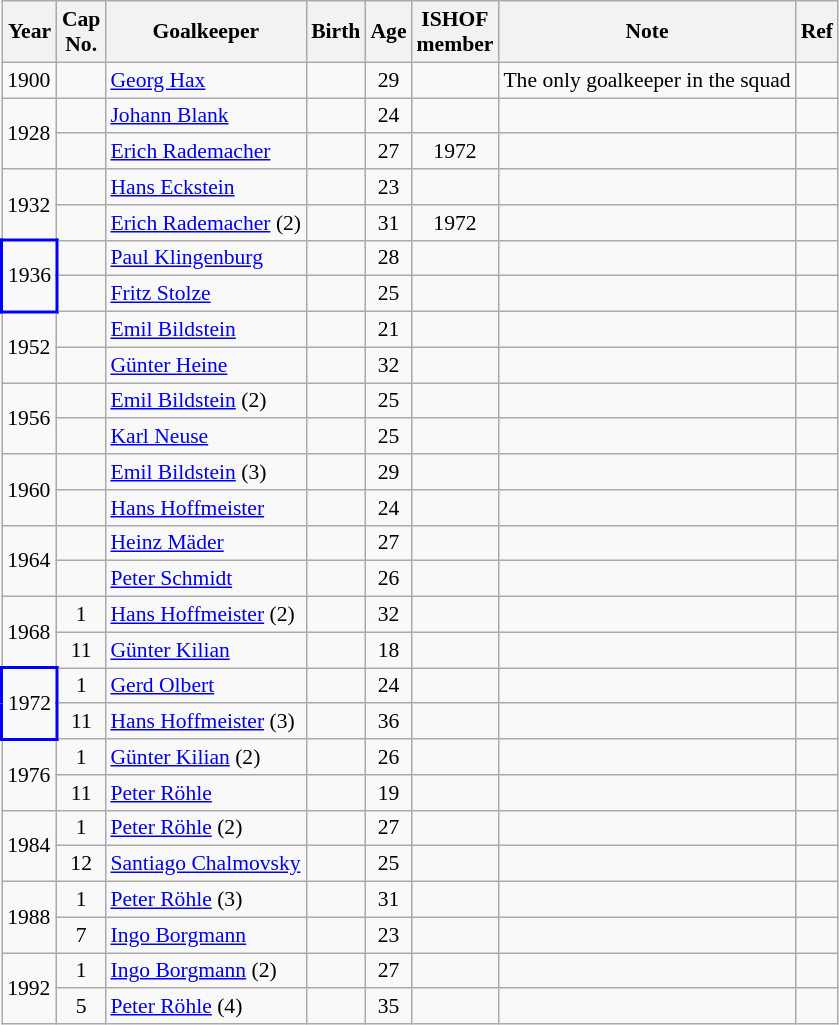<table class="wikitable sortable" style="text-align: center; font-size: 90%; margin-left: 1em;">
<tr>
<th>Year</th>
<th class="unsortable">Cap<br>No.</th>
<th>Goalkeeper</th>
<th>Birth</th>
<th>Age</th>
<th>ISHOF<br>member</th>
<th>Note</th>
<th class="unsortable">Ref</th>
</tr>
<tr>
<td style="text-align: left;">1900</td>
<td></td>
<td style="text-align: left;" data-sort-value="Hax, Georg"><a href='#'>Georg Hax</a></td>
<td></td>
<td>29</td>
<td></td>
<td style="text-align: left;">The only goalkeeper in the squad</td>
<td></td>
</tr>
<tr>
<td rowspan="2" style="text-align: left;">1928 </td>
<td></td>
<td style="text-align: left;" data-sort-value="Blank, Johann"><a href='#'>Johann Blank</a></td>
<td></td>
<td>24</td>
<td></td>
<td style="text-align: left;"></td>
<td></td>
</tr>
<tr>
<td></td>
<td style="text-align: left;" data-sort-value="Rademacher, Erich"><a href='#'>Erich Rademacher</a></td>
<td></td>
<td>27</td>
<td>1972</td>
<td style="text-align: left;"></td>
<td></td>
</tr>
<tr>
<td rowspan="2" style="text-align: left;">1932 </td>
<td></td>
<td style="text-align: left;" data-sort-value="Eckstein, Hans"><a href='#'>Hans Eckstein</a></td>
<td></td>
<td>23</td>
<td></td>
<td style="text-align: left;"></td>
<td></td>
</tr>
<tr>
<td></td>
<td style="text-align: left;" data-sort-value="Rademacher, Erich"><a href='#'>Erich Rademacher</a> (2)</td>
<td></td>
<td>31</td>
<td>1972</td>
<td style="text-align: left;"></td>
<td></td>
</tr>
<tr>
<td rowspan="2" style="border: 2px solid blue; text-align: left;">1936 </td>
<td></td>
<td style="text-align: left;" data-sort-value="Klingenburg, Paul"><a href='#'>Paul Klingenburg</a></td>
<td></td>
<td>28</td>
<td></td>
<td style="text-align: left;"></td>
<td></td>
</tr>
<tr>
<td></td>
<td style="text-align: left;" data-sort-value="Stolze, Fritz"><a href='#'>Fritz Stolze</a></td>
<td></td>
<td>25</td>
<td></td>
<td style="text-align: left;"></td>
<td></td>
</tr>
<tr>
<td rowspan="2" style="text-align: left;">1952</td>
<td></td>
<td style="text-align: left;" data-sort-value="Bildstein, Emil"><a href='#'>Emil Bildstein</a></td>
<td></td>
<td>21</td>
<td></td>
<td style="text-align: left;"></td>
<td></td>
</tr>
<tr>
<td></td>
<td style="text-align: left;" data-sort-value="Heine, Günter"><a href='#'>Günter Heine</a></td>
<td></td>
<td>32</td>
<td></td>
<td style="text-align: left;"></td>
<td></td>
</tr>
<tr>
<td rowspan="2" style="text-align: left;">1956</td>
<td></td>
<td style="text-align: left;" data-sort-value="Bildstein, Emil"><a href='#'>Emil Bildstein</a> (2)</td>
<td></td>
<td>25</td>
<td></td>
<td style="text-align: left;"></td>
<td></td>
</tr>
<tr>
<td></td>
<td style="text-align: left;" data-sort-value="Neuse, Karl"><a href='#'>Karl Neuse</a></td>
<td></td>
<td>25</td>
<td></td>
<td style="text-align: left;"></td>
<td></td>
</tr>
<tr>
<td rowspan="2" style="text-align: left;">1960</td>
<td></td>
<td style="text-align: left;" data-sort-value="Bildstein, Emil"><a href='#'>Emil Bildstein</a> (3)</td>
<td></td>
<td>29</td>
<td></td>
<td style="text-align: left;"></td>
<td></td>
</tr>
<tr>
<td></td>
<td style="text-align: left;" data-sort-value="Hoffmeister, Hans"><a href='#'>Hans Hoffmeister</a></td>
<td></td>
<td>24</td>
<td></td>
<td style="text-align: left;"></td>
<td></td>
</tr>
<tr>
<td rowspan="2" style="text-align: left;">1964</td>
<td></td>
<td style="text-align: left;" data-sort-value="Mäder, Heinz"><a href='#'>Heinz Mäder</a></td>
<td></td>
<td>27</td>
<td></td>
<td style="text-align: left;"></td>
<td></td>
</tr>
<tr>
<td></td>
<td style="text-align: left;" data-sort-value="Schmidt, Peter"><a href='#'>Peter Schmidt</a></td>
<td></td>
<td>26</td>
<td></td>
<td style="text-align: left;"></td>
<td></td>
</tr>
<tr>
<td rowspan="2" style="text-align: left;">1968</td>
<td>1</td>
<td style="text-align: left;" data-sort-value="Hoffmeister, Hans"><a href='#'>Hans Hoffmeister</a> (2)</td>
<td></td>
<td>32</td>
<td></td>
<td style="text-align: left;"></td>
<td></td>
</tr>
<tr>
<td>11</td>
<td style="text-align: left;" data-sort-value="Kilian, Günter"><a href='#'>Günter Kilian</a></td>
<td></td>
<td>18</td>
<td></td>
<td style="text-align: left;"></td>
<td></td>
</tr>
<tr>
<td rowspan="2" style="border: 2px solid blue; text-align: left;">1972</td>
<td>1</td>
<td style="text-align: left;" data-sort-value="Olbert, Gerd"><a href='#'>Gerd Olbert</a></td>
<td></td>
<td>24</td>
<td></td>
<td style="text-align: left;"></td>
<td></td>
</tr>
<tr>
<td>11</td>
<td style="text-align: left;" data-sort-value="Hoffmeister, Hans"><a href='#'>Hans Hoffmeister</a> (3)</td>
<td></td>
<td>36</td>
<td></td>
<td style="text-align: left;"></td>
<td></td>
</tr>
<tr>
<td rowspan="2" style="text-align: left;">1976</td>
<td>1</td>
<td style="text-align: left;" data-sort-value="Kilian, Günter"><a href='#'>Günter Kilian</a> (2)</td>
<td></td>
<td>26</td>
<td></td>
<td style="text-align: left;"></td>
<td></td>
</tr>
<tr>
<td>11</td>
<td style="text-align: left;" data-sort-value="Röhle, Peter"><a href='#'>Peter Röhle</a></td>
<td></td>
<td>19</td>
<td></td>
<td style="text-align: left;"></td>
<td></td>
</tr>
<tr>
<td rowspan="2" style="text-align: left;">1984 </td>
<td>1</td>
<td style="text-align: left;" data-sort-value="Röhle, Peter"><a href='#'>Peter Röhle</a> (2)</td>
<td></td>
<td>27</td>
<td></td>
<td style="text-align: left;"></td>
<td></td>
</tr>
<tr>
<td>12</td>
<td style="text-align: left;" data-sort-value="Chalmovsky, Santiago"><a href='#'>Santiago Chalmovsky</a></td>
<td></td>
<td>25</td>
<td></td>
<td style="text-align: left;"></td>
<td></td>
</tr>
<tr>
<td rowspan="2" style="text-align: left;">1988</td>
<td>1</td>
<td style="text-align: left;" data-sort-value="Röhle, Peter"><a href='#'>Peter Röhle</a> (3)</td>
<td></td>
<td>31</td>
<td></td>
<td style="text-align: left;"></td>
<td></td>
</tr>
<tr>
<td>7</td>
<td style="text-align: left;" data-sort-value="Borgmann, Ingo"><a href='#'>Ingo Borgmann</a></td>
<td></td>
<td>23</td>
<td></td>
<td style="text-align: left;"></td>
<td></td>
</tr>
<tr>
<td rowspan="2" style="text-align: left;">1992</td>
<td>1</td>
<td style="text-align: left;" data-sort-value="Borgmann, Ingo"><a href='#'>Ingo Borgmann</a> (2)</td>
<td></td>
<td>27</td>
<td></td>
<td style="text-align: left;"></td>
<td></td>
</tr>
<tr>
<td>5</td>
<td style="text-align: left;" data-sort-value="Röhle, Peter"><a href='#'>Peter Röhle</a> (4)</td>
<td></td>
<td>35</td>
<td></td>
<td style="text-align: left;"></td>
<td></td>
</tr>
</table>
